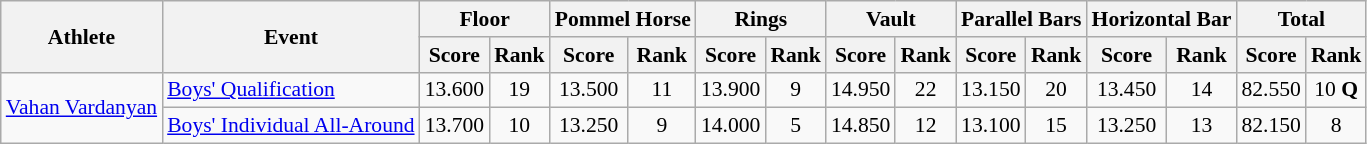<table class="wikitable" border="1" style="font-size:90%">
<tr>
<th rowspan=2>Athlete</th>
<th rowspan=2>Event</th>
<th colspan=2>Floor</th>
<th colspan=2>Pommel Horse</th>
<th colspan=2>Rings</th>
<th colspan=2>Vault</th>
<th colspan=2>Parallel Bars</th>
<th colspan=2>Horizontal Bar</th>
<th colspan=2>Total</th>
</tr>
<tr>
<th>Score</th>
<th>Rank</th>
<th>Score</th>
<th>Rank</th>
<th>Score</th>
<th>Rank</th>
<th>Score</th>
<th>Rank</th>
<th>Score</th>
<th>Rank</th>
<th>Score</th>
<th>Rank</th>
<th>Score</th>
<th>Rank</th>
</tr>
<tr>
<td rowspan=2><a href='#'>Vahan Vardanyan</a></td>
<td><a href='#'>Boys' Qualification</a></td>
<td align=center>13.600</td>
<td align=center>19</td>
<td align=center>13.500</td>
<td align=center>11</td>
<td align=center>13.900</td>
<td align=center>9</td>
<td align=center>14.950</td>
<td align=center>22</td>
<td align=center>13.150</td>
<td align=center>20</td>
<td align=center>13.450</td>
<td align=center>14</td>
<td align=center>82.550</td>
<td align=center>10 <strong>Q</strong></td>
</tr>
<tr>
<td><a href='#'>Boys' Individual All-Around</a></td>
<td align=center>13.700</td>
<td align=center>10</td>
<td align=center>13.250</td>
<td align=center>9</td>
<td align=center>14.000</td>
<td align=center>5</td>
<td align=center>14.850</td>
<td align=center>12</td>
<td align=center>13.100</td>
<td align=center>15</td>
<td align=center>13.250</td>
<td align=center>13</td>
<td align=center>82.150</td>
<td align=center>8</td>
</tr>
</table>
